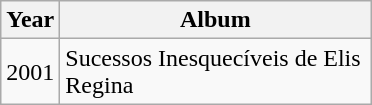<table class="wikitable sortable">
<tr>
<th>Year</th>
<th width="200">Album</th>
</tr>
<tr>
<td>2001</td>
<td>Sucessos Inesquecíveis de Elis Regina</td>
</tr>
</table>
